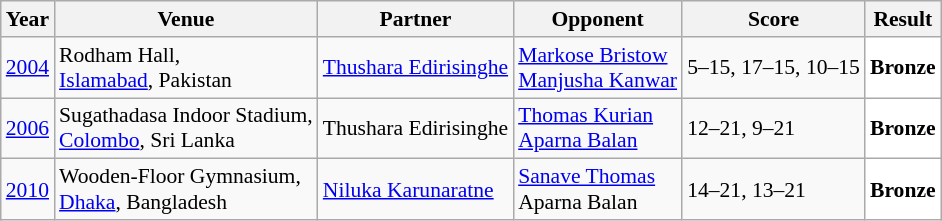<table class="sortable wikitable" style="font-size: 90%;">
<tr>
<th>Year</th>
<th>Venue</th>
<th>Partner</th>
<th>Opponent</th>
<th>Score</th>
<th>Result</th>
</tr>
<tr>
<td align="center"><a href='#'>2004</a></td>
<td align="left">Rodham Hall,<br><a href='#'>Islamabad</a>, Pakistan</td>
<td align="left"> <a href='#'>Thushara Edirisinghe</a></td>
<td align="left"> <a href='#'>Markose Bristow</a><br> <a href='#'>Manjusha Kanwar</a></td>
<td align="left">5–15, 17–15, 10–15</td>
<td style="text-align:left; background:white"> <strong>Bronze</strong></td>
</tr>
<tr>
<td align="center"><a href='#'>2006</a></td>
<td align="left">Sugathadasa Indoor Stadium,<br><a href='#'>Colombo</a>, Sri Lanka</td>
<td align="left"> Thushara Edirisinghe</td>
<td align="left"> <a href='#'>Thomas Kurian</a><br> <a href='#'>Aparna Balan</a></td>
<td align="left">12–21, 9–21</td>
<td style="text-align:left; background:white"> <strong>Bronze</strong></td>
</tr>
<tr>
<td align="center"><a href='#'>2010</a></td>
<td align="left">Wooden-Floor Gymnasium,<br><a href='#'>Dhaka</a>, Bangladesh</td>
<td align="left"> <a href='#'>Niluka Karunaratne</a></td>
<td align="left"> <a href='#'>Sanave Thomas</a><br> Aparna Balan</td>
<td align="left">14–21, 13–21</td>
<td style="text-align:left; background:white"> <strong>Bronze</strong></td>
</tr>
</table>
